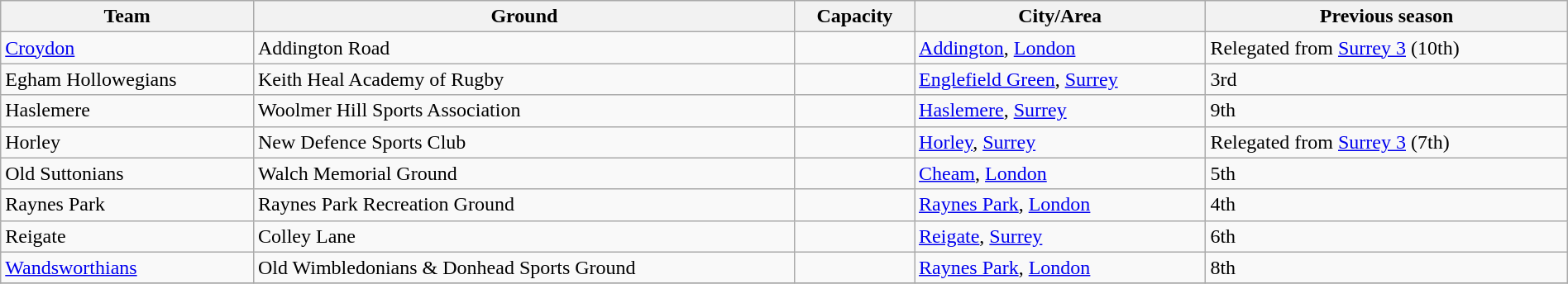<table class="wikitable sortable" width=100%>
<tr>
<th>Team</th>
<th>Ground</th>
<th>Capacity</th>
<th>City/Area</th>
<th>Previous season</th>
</tr>
<tr>
<td><a href='#'>Croydon</a></td>
<td>Addington Road</td>
<td></td>
<td><a href='#'>Addington</a>, <a href='#'>London</a></td>
<td>Relegated from <a href='#'>Surrey 3</a> (10th)</td>
</tr>
<tr>
<td>Egham Hollowegians</td>
<td>Keith Heal Academy of Rugby</td>
<td></td>
<td><a href='#'>Englefield Green</a>, <a href='#'>Surrey</a></td>
<td>3rd</td>
</tr>
<tr>
<td>Haslemere</td>
<td>Woolmer Hill Sports Association</td>
<td></td>
<td><a href='#'>Haslemere</a>, <a href='#'>Surrey</a></td>
<td>9th</td>
</tr>
<tr>
<td>Horley</td>
<td>New Defence Sports Club</td>
<td></td>
<td><a href='#'>Horley</a>, <a href='#'>Surrey</a></td>
<td>Relegated from <a href='#'>Surrey 3</a> (7th)</td>
</tr>
<tr>
<td>Old Suttonians</td>
<td>Walch Memorial Ground</td>
<td></td>
<td><a href='#'>Cheam</a>, <a href='#'>London</a></td>
<td>5th</td>
</tr>
<tr>
<td>Raynes Park</td>
<td>Raynes Park Recreation Ground</td>
<td></td>
<td><a href='#'>Raynes Park</a>, <a href='#'>London</a></td>
<td>4th</td>
</tr>
<tr>
<td>Reigate</td>
<td>Colley Lane</td>
<td></td>
<td><a href='#'>Reigate</a>, <a href='#'>Surrey</a></td>
<td>6th</td>
</tr>
<tr>
<td><a href='#'>Wandsworthians</a></td>
<td>Old Wimbledonians & Donhead Sports Ground</td>
<td></td>
<td><a href='#'>Raynes Park</a>, <a href='#'>London</a></td>
<td>8th</td>
</tr>
<tr>
</tr>
</table>
